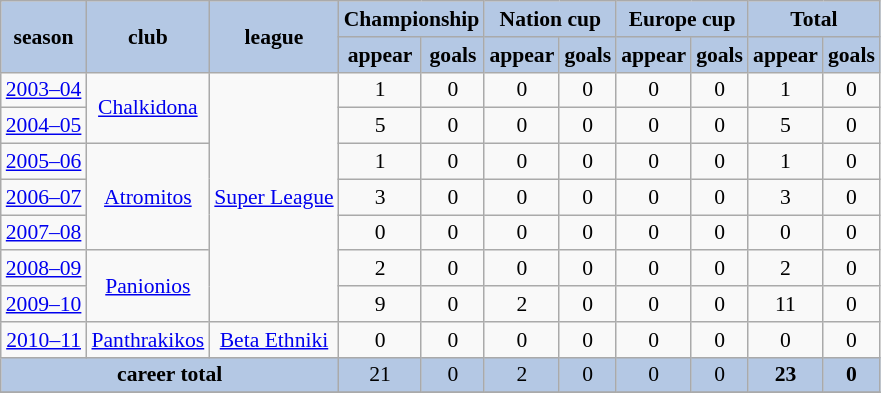<table class="wikitable" style="text-align:center; font-size:90%">
<tr bgcolor=#b4c8e4>
<td rowspan=2><strong>season</strong></td>
<td rowspan=2><strong>club</strong></td>
<td rowspan=2><strong>league</strong></td>
<td colspan=2><strong>Championship</strong></td>
<td colspan=2><strong>Nation cup</strong></td>
<td colspan=2><strong>Europe cup</strong></td>
<td colspan=2><strong>Total</strong></td>
</tr>
<tr bgcolor=#b4c8e4>
<td><strong>appear</strong></td>
<td><strong>goals</strong></td>
<td><strong>appear</strong></td>
<td><strong>goals</strong></td>
<td><strong>appear</strong></td>
<td><strong>goals</strong></td>
<td><strong>appear</strong></td>
<td><strong>goals</strong></td>
</tr>
<tr>
<td><a href='#'>2003–04</a></td>
<td rowspan=2><a href='#'>Chalkidona</a></td>
<td rowspan=7><a href='#'>Super League</a></td>
<td>1</td>
<td>0</td>
<td>0</td>
<td>0</td>
<td>0</td>
<td>0</td>
<td>1</td>
<td>0</td>
</tr>
<tr>
<td><a href='#'>2004–05</a></td>
<td>5</td>
<td>0</td>
<td>0</td>
<td>0</td>
<td>0</td>
<td>0</td>
<td>5</td>
<td>0</td>
</tr>
<tr>
<td><a href='#'>2005–06</a></td>
<td rowspan=3><a href='#'>Atromitos</a></td>
<td>1</td>
<td>0</td>
<td>0</td>
<td>0</td>
<td>0</td>
<td>0</td>
<td>1</td>
<td>0</td>
</tr>
<tr>
<td><a href='#'>2006–07</a></td>
<td>3</td>
<td>0</td>
<td>0</td>
<td>0</td>
<td>0</td>
<td>0</td>
<td>3</td>
<td>0</td>
</tr>
<tr>
<td><a href='#'>2007–08</a></td>
<td>0</td>
<td>0</td>
<td>0</td>
<td>0</td>
<td>0</td>
<td>0</td>
<td>0</td>
<td>0</td>
</tr>
<tr>
<td><a href='#'>2008–09</a></td>
<td rowspan=2><a href='#'>Panionios</a></td>
<td>2</td>
<td>0</td>
<td>0</td>
<td>0</td>
<td>0</td>
<td>0</td>
<td>2</td>
<td>0</td>
</tr>
<tr>
<td><a href='#'>2009–10</a></td>
<td>9</td>
<td>0</td>
<td>2</td>
<td>0</td>
<td>0</td>
<td>0</td>
<td>11</td>
<td>0</td>
</tr>
<tr>
<td><a href='#'>2010–11</a></td>
<td rowspan=1><a href='#'>Panthrakikos</a></td>
<td rowspan=1><a href='#'>Beta Ethniki</a></td>
<td>0</td>
<td>0</td>
<td>0</td>
<td>0</td>
<td>0</td>
<td>0</td>
<td>0</td>
<td>0</td>
</tr>
<tr bgcolor=#b4c8e4>
<td colspan=3><strong>career total</strong></td>
<td>21</td>
<td>0</td>
<td>2</td>
<td>0</td>
<td>0</td>
<td>0</td>
<td><strong>23</strong></td>
<td><strong>0</strong></td>
</tr>
<tr>
</tr>
</table>
